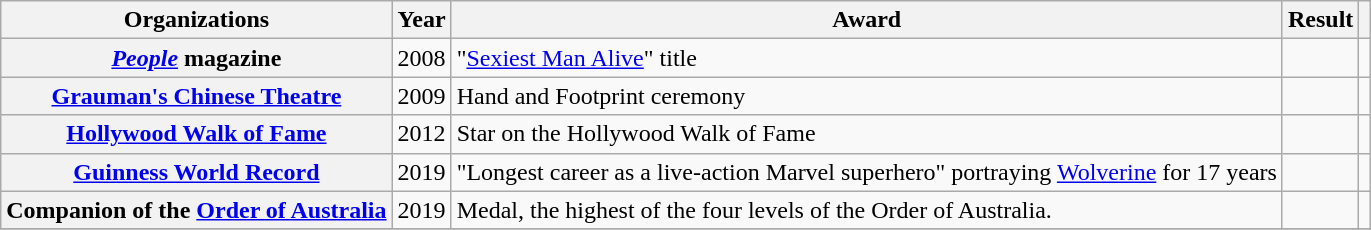<table class= "wikitable plainrowheaders sortable">
<tr>
<th>Organizations</th>
<th scope="col">Year</th>
<th scope="col">Award</th>
<th scope="col">Result</th>
<th scope="col" class="unsortable"></th>
</tr>
<tr>
<th scope="row" rowspan="1"><em><a href='#'>People</a></em> magazine</th>
<td>2008</td>
<td>"<a href='#'>Sexiest Man Alive</a>" title</td>
<td></td>
<td></td>
</tr>
<tr>
<th scope="row" rowspan="1"><a href='#'>Grauman's Chinese Theatre</a></th>
<td>2009</td>
<td>Hand and Footprint ceremony</td>
<td></td>
<td></td>
</tr>
<tr>
<th scope="row" rowspan="1"><a href='#'>Hollywood Walk of Fame</a></th>
<td>2012</td>
<td>Star on the Hollywood Walk of Fame</td>
<td></td>
<td></td>
</tr>
<tr>
<th scope="row" rowspan="1"><a href='#'>Guinness World Record</a></th>
<td>2019</td>
<td>"Longest career as a live-action Marvel superhero" portraying <a href='#'>Wolverine</a> for 17 years</td>
<td></td>
<td></td>
</tr>
<tr>
<th scope="row" rowspan="1">Companion of the <a href='#'>Order of Australia</a></th>
<td>2019</td>
<td>Medal, the highest of the four levels of the Order of Australia.</td>
<td></td>
<td></td>
</tr>
<tr>
</tr>
</table>
